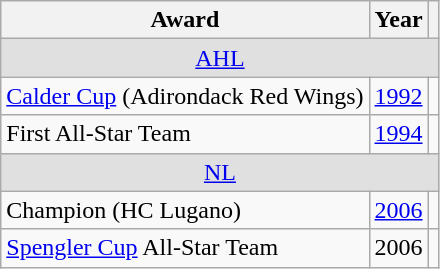<table class="wikitable">
<tr>
<th>Award</th>
<th>Year</th>
<th></th>
</tr>
<tr ALIGN="center" bgcolor="#e0e0e0">
<td colspan="3"><a href='#'>AHL</a></td>
</tr>
<tr>
<td><a href='#'>Calder Cup</a> (Adirondack Red Wings)</td>
<td><a href='#'>1992</a></td>
<td></td>
</tr>
<tr>
<td>First All-Star Team</td>
<td><a href='#'>1994</a></td>
<td></td>
</tr>
<tr ALIGN="center" bgcolor="#e0e0e0">
<td colspan="3"><a href='#'>NL</a></td>
</tr>
<tr>
<td>Champion (HC Lugano)</td>
<td><a href='#'>2006</a></td>
<td></td>
</tr>
<tr>
<td><a href='#'>Spengler Cup</a> All-Star Team</td>
<td>2006</td>
<td></td>
</tr>
</table>
